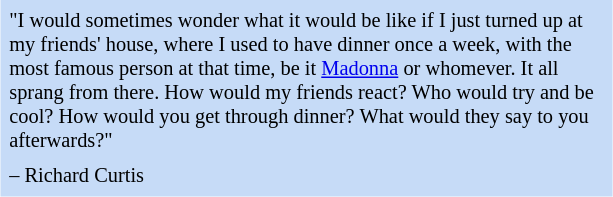<table class="toccolours" style="float: right; margin-left: 1em; margin-right: 2em; font-size: 85%; background:#c6dbf7; colour:black; width:30em; max-width: 40%;" cellspacing="5">
<tr>
<td style="text-align: left;">"I would sometimes wonder what it would be like if I just turned up at my friends' house, where I used to have dinner once a week, with the most famous person at that time, be it <a href='#'>Madonna</a> or whomever. It all sprang from there. How would my friends react? Who would try and be cool? How would you get through dinner? What would they say to you afterwards?"</td>
</tr>
<tr>
<td style="text-align: left;">– Richard Curtis</td>
</tr>
</table>
